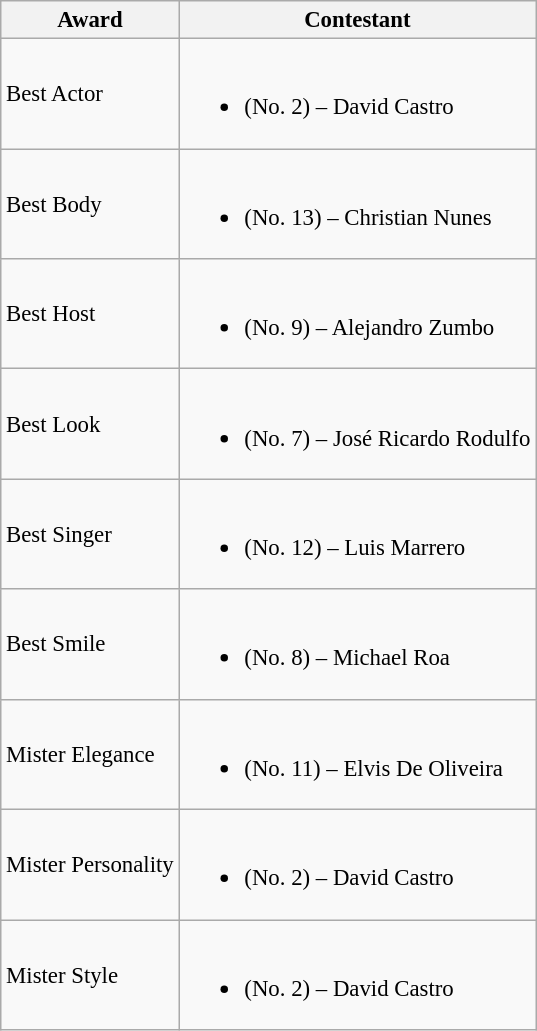<table class="wikitable sortable" style="font-size: 95%;">
<tr>
<th>Award</th>
<th>Contestant</th>
</tr>
<tr>
<td>Best Actor</td>
<td><br><ul><li> (No. 2) – David Castro</li></ul></td>
</tr>
<tr>
<td>Best Body</td>
<td><br><ul><li> (No. 13) – Christian Nunes</li></ul></td>
</tr>
<tr>
<td>Best Host</td>
<td><br><ul><li> (No. 9) – Alejandro Zumbo</li></ul></td>
</tr>
<tr>
<td>Best Look</td>
<td><br><ul><li> (No. 7) – José Ricardo Rodulfo</li></ul></td>
</tr>
<tr>
<td>Best Singer</td>
<td><br><ul><li> (No. 12) – Luis Marrero</li></ul></td>
</tr>
<tr>
<td>Best Smile</td>
<td><br><ul><li> (No. 8) – Michael Roa</li></ul></td>
</tr>
<tr>
<td>Mister Elegance</td>
<td><br><ul><li> (No. 11) – Elvis De Oliveira</li></ul></td>
</tr>
<tr>
<td>Mister Personality</td>
<td><br><ul><li> (No. 2) – David Castro</li></ul></td>
</tr>
<tr>
<td>Mister Style</td>
<td><br><ul><li> (No. 2) – David Castro</li></ul></td>
</tr>
</table>
